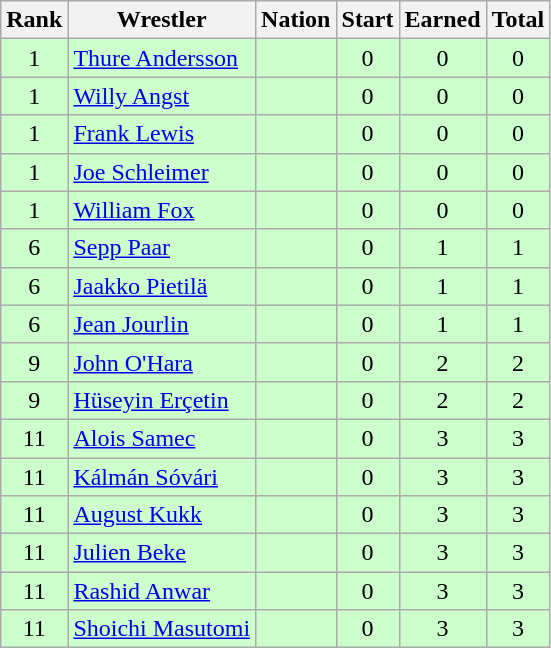<table class="wikitable sortable" style="text-align:center;">
<tr>
<th>Rank</th>
<th>Wrestler</th>
<th>Nation</th>
<th>Start</th>
<th>Earned</th>
<th>Total</th>
</tr>
<tr style="background:#cfc;">
<td>1</td>
<td align=left><a href='#'>Thure Andersson</a></td>
<td align=left></td>
<td>0</td>
<td>0</td>
<td>0</td>
</tr>
<tr style="background:#cfc;">
<td>1</td>
<td align=left><a href='#'>Willy Angst</a></td>
<td align=left></td>
<td>0</td>
<td>0</td>
<td>0</td>
</tr>
<tr style="background:#cfc;">
<td>1</td>
<td align=left><a href='#'>Frank Lewis</a></td>
<td align=left></td>
<td>0</td>
<td>0</td>
<td>0</td>
</tr>
<tr style="background:#cfc;">
<td>1</td>
<td align=left><a href='#'>Joe Schleimer</a></td>
<td align=left></td>
<td>0</td>
<td>0</td>
<td>0</td>
</tr>
<tr style="background:#cfc;">
<td>1</td>
<td align=left><a href='#'>William Fox</a></td>
<td align=left></td>
<td>0</td>
<td>0</td>
<td>0</td>
</tr>
<tr style="background:#cfc;">
<td>6</td>
<td align=left><a href='#'>Sepp Paar</a></td>
<td align=left></td>
<td>0</td>
<td>1</td>
<td>1</td>
</tr>
<tr style="background:#cfc;">
<td>6</td>
<td align=left><a href='#'>Jaakko Pietilä</a></td>
<td align=left></td>
<td>0</td>
<td>1</td>
<td>1</td>
</tr>
<tr style="background:#cfc;">
<td>6</td>
<td align=left><a href='#'>Jean Jourlin</a></td>
<td align=left></td>
<td>0</td>
<td>1</td>
<td>1</td>
</tr>
<tr style="background:#cfc;">
<td>9</td>
<td align=left><a href='#'>John O'Hara</a></td>
<td align=left></td>
<td>0</td>
<td>2</td>
<td>2</td>
</tr>
<tr style="background:#cfc;">
<td>9</td>
<td align=left><a href='#'>Hüseyin Erçetin</a></td>
<td align=left></td>
<td>0</td>
<td>2</td>
<td>2</td>
</tr>
<tr style="background:#cfc;">
<td>11</td>
<td align=left><a href='#'>Alois Samec</a></td>
<td align=left></td>
<td>0</td>
<td>3</td>
<td>3</td>
</tr>
<tr style="background:#cfc;">
<td>11</td>
<td align=left><a href='#'>Kálmán Sóvári</a></td>
<td align=left></td>
<td>0</td>
<td>3</td>
<td>3</td>
</tr>
<tr style="background:#cfc;">
<td>11</td>
<td align=left><a href='#'>August Kukk</a></td>
<td align=left></td>
<td>0</td>
<td>3</td>
<td>3</td>
</tr>
<tr style="background:#cfc;">
<td>11</td>
<td align=left><a href='#'>Julien Beke</a></td>
<td align=left></td>
<td>0</td>
<td>3</td>
<td>3</td>
</tr>
<tr style="background:#cfc;">
<td>11</td>
<td align=left><a href='#'>Rashid Anwar</a></td>
<td align=left></td>
<td>0</td>
<td>3</td>
<td>3</td>
</tr>
<tr style="background:#cfc;">
<td>11</td>
<td align=left><a href='#'>Shoichi Masutomi</a></td>
<td align=left></td>
<td>0</td>
<td>3</td>
<td>3</td>
</tr>
</table>
